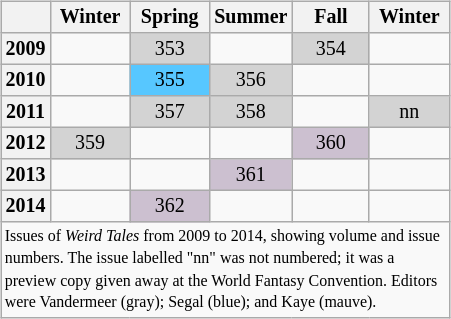<table class="wikitable" style="font-size: 10pt; width:300px; line-height: 11pt; margin-left: 2em; text-align: center; float: right">
<tr>
<th></th>
<th>Winter</th>
<th>Spring</th>
<th>Summer</th>
<th>Fall</th>
<th>Winter</th>
</tr>
<tr>
<th style="width:10%;">2009</th>
<td style="width:18%;"></td>
<td style="width:18%; background:#d3d3d3;">353</td>
<td style="width:18%;"></td>
<td style="width:18%; background:#d3d3d3;">354</td>
<td style="width:18%;"></td>
</tr>
<tr>
<th>2010</th>
<td></td>
<td style="background:#57c7ff;">355</td>
<td style="background:#d3d3d3;">356</td>
<td></td>
<td></td>
</tr>
<tr>
<th>2011</th>
<td></td>
<td style="background:#d3d3d3;">357</td>
<td style="background:#d3d3d3;">358</td>
<td></td>
<td style="background:#d3d3d3;">nn</td>
</tr>
<tr>
<th>2012</th>
<td style="background:#d3d3d3;">359</td>
<td></td>
<td></td>
<td style="background:#ccc0d0;">360</td>
<td></td>
</tr>
<tr>
<th>2013</th>
<td></td>
<td></td>
<td style="background:#ccc0d0;">361</td>
<td></td>
<td></td>
</tr>
<tr>
<th>2014</th>
<td></td>
<td style="background:#ccc0d0;">362</td>
<td></td>
<td></td>
<td></td>
</tr>
<tr>
<td colspan="6" style=" width:100%; font-size: 8pt; text-align:left">Issues of <em>Weird Tales</em> from 2009 to 2014, showing volume and issue numbers.  The issue labelled "nn" was not numbered; it was a preview copy given away at the World Fantasy Convention.  Editors were Vandermeer (gray); Segal (blue); and Kaye (mauve).</td>
</tr>
</table>
